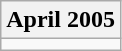<table class="wikitable">
<tr>
<th>April 2005</th>
</tr>
<tr>
<td></td>
</tr>
</table>
